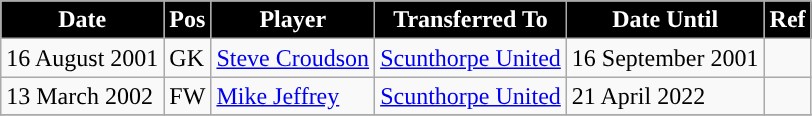<table class="wikitable plainrowheaders sortable">
<tr>
<th style="background:#000000; color:#FFFFFF; ">Date</th>
<th style="background:#000000; color:#FFFFff; ">Pos</th>
<th style="background:#000000; color:#FFFFff; ">Player</th>
<th style="background:#000000; color:#FFFFff; ">Transferred To</th>
<th style="background:#000000; color:#FFFFff; ">Date Until</th>
<th style="background:#000000; color:#FFFFff; ">Ref</th>
</tr>
<tr>
<td>16 August 2001</td>
<td>GK</td>
<td> <a href='#'>Steve Croudson</a></td>
<td> <a href='#'>Scunthorpe United</a></td>
<td>16 September 2001</td>
<td></td>
</tr>
<tr>
<td>13 March 2002</td>
<td>FW</td>
<td> <a href='#'>Mike Jeffrey</a></td>
<td> <a href='#'>Scunthorpe United</a></td>
<td>21 April 2022</td>
<td></td>
</tr>
<tr>
</tr>
</table>
